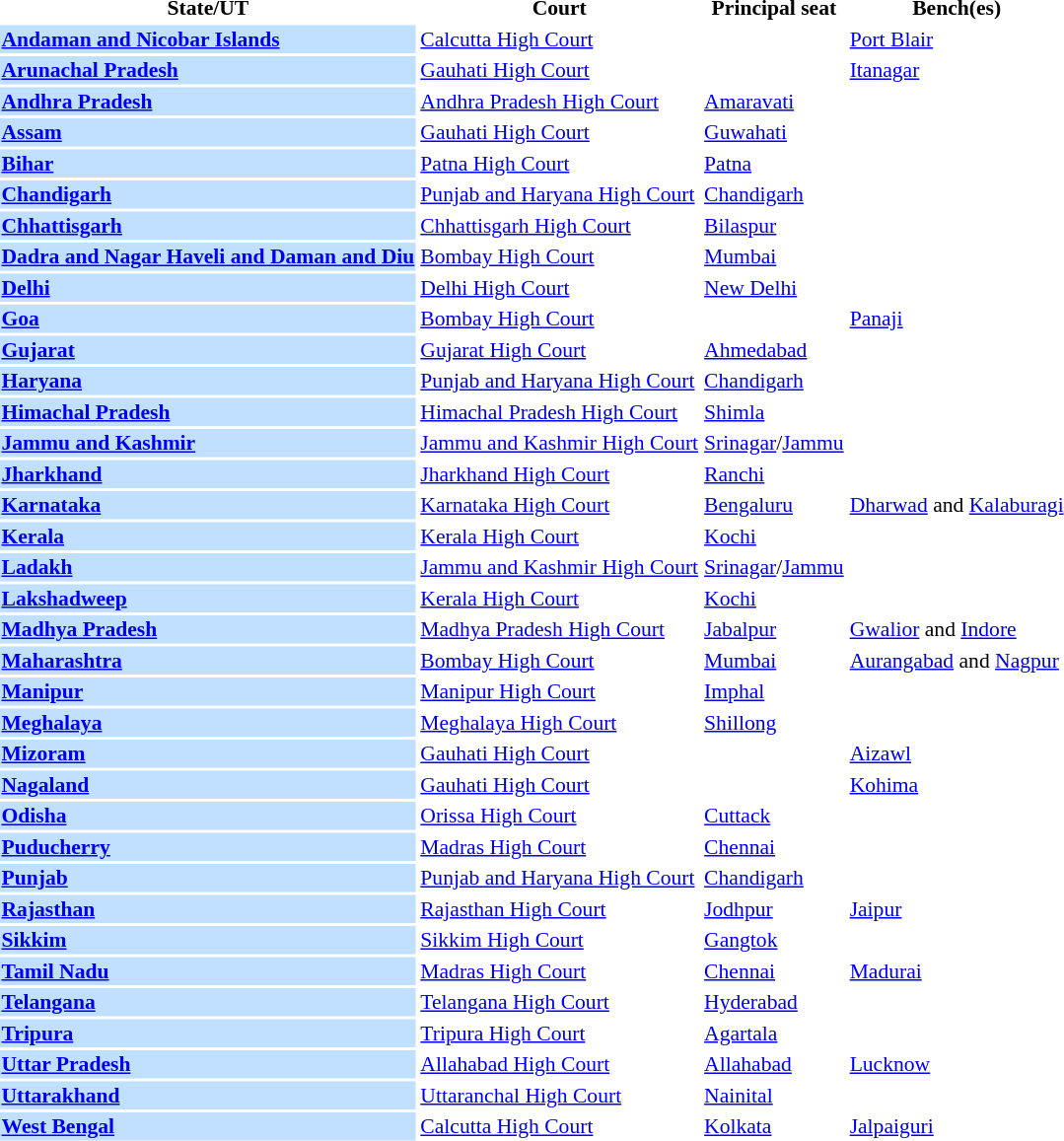<table class=="wikitable" style="font-size:90%">
<tr>
<th>State/UT</th>
<th>Court</th>
<th>Principal seat</th>
<th>Bench(es)</th>
</tr>
<tr>
<td style="background:#c1e0ff;"><strong><a href='#'>Andaman and Nicobar Islands</a></strong></td>
<td><a href='#'>Calcutta High Court</a></td>
<td></td>
<td><a href='#'>Port Blair</a></td>
</tr>
<tr>
<td style="background:#c1e0ff;"><strong><a href='#'>Arunachal Pradesh</a></strong></td>
<td><a href='#'>Gauhati High Court</a></td>
<td></td>
<td><a href='#'>Itanagar</a></td>
</tr>
<tr>
<td style="background:#c1e0ff;"><strong><a href='#'>Andhra Pradesh</a></strong></td>
<td><a href='#'>Andhra Pradesh High Court</a></td>
<td><a href='#'>Amaravati</a></td>
<td></td>
</tr>
<tr>
<td style="background:#c1e0ff;"><strong><a href='#'>Assam</a></strong></td>
<td><a href='#'>Gauhati High Court</a></td>
<td><a href='#'>Guwahati</a></td>
<td></td>
</tr>
<tr>
<td style="background:#c1e0ff;"><strong><a href='#'>Bihar</a></strong></td>
<td><a href='#'>Patna High Court</a></td>
<td><a href='#'>Patna</a></td>
<td></td>
</tr>
<tr>
<td style="background:#c1e0ff;"><strong><a href='#'>Chandigarh</a></strong></td>
<td><a href='#'>Punjab and Haryana High Court</a></td>
<td><a href='#'>Chandigarh</a></td>
<td></td>
</tr>
<tr>
<td style="background:#c1e0ff;"><strong><a href='#'>Chhattisgarh</a></strong></td>
<td><a href='#'>Chhattisgarh High Court</a></td>
<td><a href='#'>Bilaspur</a></td>
<td></td>
</tr>
<tr>
<td style="background:#c1e0ff;"><strong><a href='#'>Dadra and Nagar Haveli and Daman and Diu</a></strong></td>
<td><a href='#'>Bombay High Court</a></td>
<td><a href='#'>Mumbai</a></td>
<td></td>
</tr>
<tr>
<td style="background:#c1e0ff;"><strong><a href='#'>Delhi</a></strong></td>
<td><a href='#'>Delhi High Court</a></td>
<td><a href='#'>New Delhi</a></td>
<td></td>
</tr>
<tr>
<td style="background:#c1e0ff;"><strong><a href='#'>Goa</a></strong></td>
<td><a href='#'>Bombay High Court</a></td>
<td></td>
<td><a href='#'>Panaji</a></td>
</tr>
<tr>
<td style="background:#c1e0ff;"><strong><a href='#'>Gujarat</a></strong></td>
<td><a href='#'>Gujarat High Court</a></td>
<td><a href='#'>Ahmedabad</a></td>
<td></td>
</tr>
<tr>
<td style="background:#c1e0ff;"><strong><a href='#'>Haryana</a></strong></td>
<td><a href='#'>Punjab and Haryana High Court</a></td>
<td><a href='#'>Chandigarh</a></td>
<td></td>
</tr>
<tr>
<td style="background:#c1e0ff;"><strong><a href='#'>Himachal Pradesh</a></strong></td>
<td><a href='#'>Himachal Pradesh High Court</a></td>
<td><a href='#'>Shimla</a></td>
<td></td>
</tr>
<tr>
<td style="background:#c1e0ff;"><strong><a href='#'>Jammu and Kashmir</a></strong></td>
<td><a href='#'>Jammu and Kashmir High Court</a></td>
<td><a href='#'>Srinagar</a>/<a href='#'>Jammu</a></td>
<td></td>
</tr>
<tr>
<td style="background:#c1e0ff;"><strong><a href='#'>Jharkhand</a></strong></td>
<td><a href='#'>Jharkhand High Court</a></td>
<td><a href='#'>Ranchi</a></td>
<td></td>
</tr>
<tr>
<td style="background:#c1e0ff;"><strong><a href='#'>Karnataka</a></strong></td>
<td><a href='#'>Karnataka High Court</a></td>
<td><a href='#'>Bengaluru</a></td>
<td><a href='#'>Dharwad</a> and <a href='#'>Kalaburagi</a></td>
</tr>
<tr>
<td style="background:#c1e0ff;"><strong><a href='#'>Kerala</a></strong></td>
<td><a href='#'>Kerala High Court</a></td>
<td><a href='#'>Kochi</a></td>
<td></td>
</tr>
<tr>
<td style="background:#c1e0ff;"><strong><a href='#'>Ladakh</a></strong></td>
<td><a href='#'>Jammu and Kashmir High Court</a></td>
<td><a href='#'>Srinagar</a>/<a href='#'>Jammu</a></td>
<td></td>
</tr>
<tr>
<td style="background:#c1e0ff;"><strong><a href='#'>Lakshadweep</a></strong></td>
<td><a href='#'>Kerala High Court</a></td>
<td><a href='#'>Kochi</a></td>
<td></td>
</tr>
<tr>
<td style="background:#c1e0ff;"><strong><a href='#'>Madhya Pradesh</a></strong></td>
<td><a href='#'>Madhya Pradesh High Court</a></td>
<td><a href='#'>Jabalpur</a></td>
<td><a href='#'>Gwalior</a> and <a href='#'>Indore</a></td>
</tr>
<tr>
<td style="background:#c1e0ff;"><strong><a href='#'>Maharashtra</a></strong></td>
<td><a href='#'>Bombay High Court</a></td>
<td><a href='#'>Mumbai</a></td>
<td><a href='#'>Aurangabad</a> and <a href='#'>Nagpur</a></td>
</tr>
<tr>
<td style="background:#c1e0ff;"><strong><a href='#'>Manipur</a></strong></td>
<td><a href='#'>Manipur High Court</a></td>
<td><a href='#'>Imphal</a></td>
<td></td>
</tr>
<tr>
<td style="background:#c1e0ff;"><strong><a href='#'>Meghalaya</a></strong></td>
<td><a href='#'>Meghalaya High Court</a></td>
<td><a href='#'>Shillong</a></td>
<td></td>
</tr>
<tr>
<td style="background:#c1e0ff;"><strong><a href='#'>Mizoram</a></strong></td>
<td><a href='#'>Gauhati High Court</a></td>
<td></td>
<td><a href='#'>Aizawl</a></td>
</tr>
<tr>
<td style="background:#c1e0ff;"><strong><a href='#'>Nagaland</a></strong></td>
<td><a href='#'>Gauhati High Court</a></td>
<td></td>
<td><a href='#'>Kohima</a></td>
</tr>
<tr>
<td style="background:#c1e0ff;"><strong><a href='#'>Odisha</a></strong></td>
<td><a href='#'>Orissa High Court</a></td>
<td><a href='#'>Cuttack</a></td>
<td></td>
</tr>
<tr>
<td style="background:#c1e0ff;"><strong><a href='#'>Puducherry</a></strong></td>
<td><a href='#'>Madras High Court</a></td>
<td><a href='#'>Chennai</a></td>
<td></td>
</tr>
<tr>
<td style="background:#c1e0ff;"><strong><a href='#'>Punjab</a></strong></td>
<td><a href='#'>Punjab and Haryana High Court</a></td>
<td><a href='#'>Chandigarh</a></td>
<td></td>
</tr>
<tr>
<td style="background:#c1e0ff;"><strong><a href='#'>Rajasthan</a></strong></td>
<td><a href='#'>Rajasthan High Court</a></td>
<td><a href='#'>Jodhpur</a></td>
<td><a href='#'>Jaipur</a></td>
</tr>
<tr>
<td style="background:#c1e0ff;"><strong><a href='#'>Sikkim</a></strong></td>
<td><a href='#'>Sikkim High Court</a></td>
<td><a href='#'>Gangtok</a></td>
<td></td>
</tr>
<tr>
<td style="background:#c1e0ff;"><strong><a href='#'>Tamil Nadu</a></strong></td>
<td><a href='#'>Madras High Court</a></td>
<td><a href='#'>Chennai</a></td>
<td><a href='#'>Madurai</a></td>
</tr>
<tr>
<td style="background:#c1e0ff;"><strong><a href='#'>Telangana</a></strong></td>
<td><a href='#'>Telangana High Court</a></td>
<td><a href='#'>Hyderabad</a></td>
<td></td>
</tr>
<tr>
<td style="background:#c1e0ff;"><strong><a href='#'>Tripura</a></strong></td>
<td><a href='#'>Tripura High Court</a></td>
<td><a href='#'>Agartala</a></td>
<td></td>
</tr>
<tr>
<td style="background:#c1e0ff;"><strong><a href='#'>Uttar Pradesh</a></strong></td>
<td><a href='#'>Allahabad High Court</a></td>
<td><a href='#'>Allahabad</a></td>
<td><a href='#'>Lucknow</a></td>
</tr>
<tr>
<td style="background:#c1e0ff;"><strong><a href='#'>Uttarakhand</a></strong></td>
<td><a href='#'>Uttaranchal High Court</a></td>
<td><a href='#'>Nainital</a></td>
<td></td>
</tr>
<tr>
<td style="background:#c1e0ff;"><strong><a href='#'>West Bengal</a></strong></td>
<td><a href='#'>Calcutta High Court</a></td>
<td><a href='#'>Kolkata</a></td>
<td><a href='#'>Jalpaiguri</a></td>
</tr>
<tr>
</tr>
</table>
